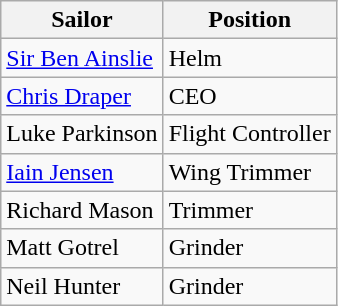<table class="wikitable">
<tr>
<th>Sailor</th>
<th>Position</th>
</tr>
<tr>
<td> <a href='#'>Sir Ben Ainslie</a></td>
<td>Helm</td>
</tr>
<tr>
<td> <a href='#'>Chris Draper</a></td>
<td>CEO</td>
</tr>
<tr>
<td> Luke Parkinson</td>
<td>Flight Controller</td>
</tr>
<tr>
<td> <a href='#'>Iain Jensen</a></td>
<td>Wing Trimmer</td>
</tr>
<tr>
<td> Richard Mason</td>
<td>Trimmer</td>
</tr>
<tr>
<td> Matt Gotrel</td>
<td>Grinder</td>
</tr>
<tr>
<td> Neil Hunter</td>
<td>Grinder</td>
</tr>
</table>
